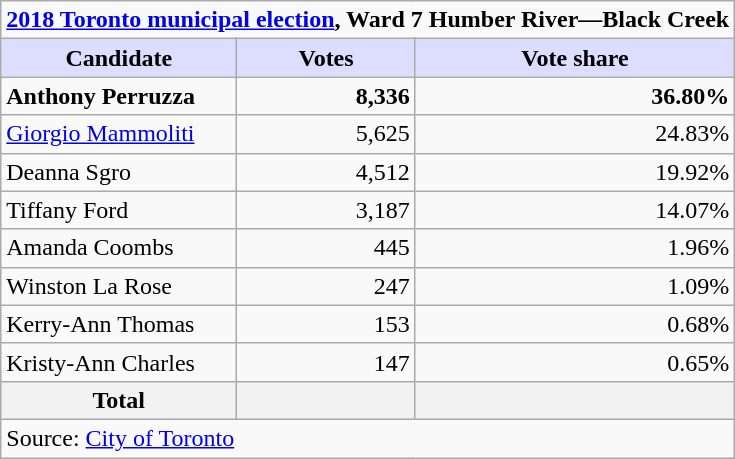<table class="wikitable plainrowheaders">
<tr>
<td colspan="3"><strong><a href='#'>2018 Toronto municipal election</a>, Ward 7 Humber River—Black Creek</strong></td>
</tr>
<tr>
<th scope="col" style="background:#ddf; width:150px;">Candidate</th>
<th scope="col" style="background:#ddf;">Votes</th>
<th scope="col" style="background:#ddf;">Vote share</th>
</tr>
<tr>
<td scope="row"><strong>Anthony Perruzza</strong></td>
<td align="right"><strong>8,336</strong></td>
<td align="right"><strong>36.80%</strong></td>
</tr>
<tr>
<td scope="row"><a href='#'>Giorgio Mammoliti</a></td>
<td align="right">5,625</td>
<td align="right">24.83%</td>
</tr>
<tr>
<td scope="row">Deanna Sgro</td>
<td align="right">4,512</td>
<td align="right">19.92%</td>
</tr>
<tr>
<td scope="row">Tiffany Ford</td>
<td align="right">3,187</td>
<td align="right">14.07%</td>
</tr>
<tr>
<td scope="row">Amanda Coombs</td>
<td align="right">445</td>
<td align="right">1.96%</td>
</tr>
<tr>
<td scope="row">Winston La Rose</td>
<td align="right">247</td>
<td align="right">1.09%</td>
</tr>
<tr>
<td scope="row">Kerry-Ann Thomas</td>
<td align="right">153</td>
<td align="right">0.68%</td>
</tr>
<tr>
<td scope="row">Kristy-Ann Charles</td>
<td align="right">147</td>
<td align="right">0.65%</td>
</tr>
<tr>
<th scope="row">Total</th>
<th align="right"></th>
<th align="right"></th>
</tr>
<tr>
<td colspan="3">Source: <a href='#'>City of Toronto</a></td>
</tr>
</table>
